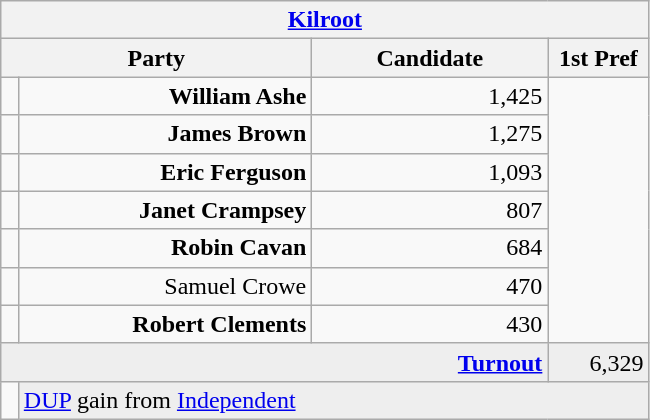<table class="wikitable">
<tr>
<th colspan="4" align="center"><a href='#'>Kilroot</a></th>
</tr>
<tr>
<th colspan="2" align="center" width=200>Party</th>
<th width=150>Candidate</th>
<th width=60>1st Pref</th>
</tr>
<tr>
<td></td>
<td align="right"><strong>William Ashe</strong></td>
<td align="right">1,425</td>
</tr>
<tr>
<td></td>
<td align="right"><strong>James Brown</strong></td>
<td align="right">1,275</td>
</tr>
<tr>
<td></td>
<td align="right"><strong>Eric Ferguson</strong></td>
<td align="right">1,093</td>
</tr>
<tr>
<td></td>
<td align="right"><strong>Janet Crampsey</strong></td>
<td align="right">807</td>
</tr>
<tr>
<td></td>
<td align="right"><strong>Robin Cavan</strong></td>
<td align="right">684</td>
</tr>
<tr>
<td></td>
<td align="right">Samuel Crowe</td>
<td align="right">470</td>
</tr>
<tr>
<td></td>
<td align="right"><strong>Robert Clements</strong></td>
<td align="right">430</td>
</tr>
<tr bgcolor="EEEEEE">
<td colspan=3 align="right"><strong><a href='#'>Turnout</a></strong></td>
<td align="right">6,329</td>
</tr>
<tr>
<td bgcolor=></td>
<td colspan=3 bgcolor="EEEEEE"><a href='#'>DUP</a> gain from <a href='#'>Independent</a></td>
</tr>
</table>
